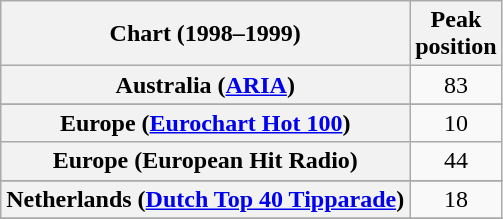<table class="wikitable sortable plainrowheaders" style="text-align:center">
<tr>
<th>Chart (1998–1999)</th>
<th>Peak<br>position</th>
</tr>
<tr>
<th scope="row">Australia (<a href='#'>ARIA</a>)</th>
<td>83</td>
</tr>
<tr>
</tr>
<tr>
<th scope="row">Europe (<a href='#'>Eurochart Hot 100</a>)</th>
<td>10</td>
</tr>
<tr>
<th scope="row">Europe (European Hit Radio)</th>
<td>44</td>
</tr>
<tr>
</tr>
<tr>
</tr>
<tr>
<th scope="row">Netherlands (<a href='#'>Dutch Top 40 Tipparade</a>)</th>
<td>18</td>
</tr>
<tr>
</tr>
<tr>
</tr>
<tr>
</tr>
<tr>
</tr>
<tr>
</tr>
<tr>
</tr>
<tr>
</tr>
</table>
